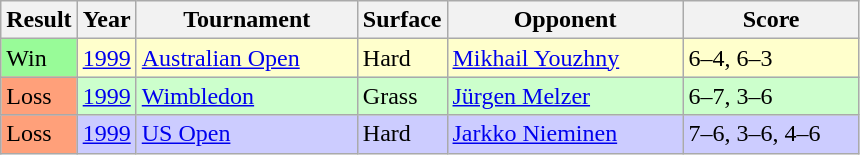<table class="sortable wikitable">
<tr>
<th style="width:40px;">Result</th>
<th style="width:30px;">Year</th>
<th style="width:140px;">Tournament</th>
<th style="width:50px;">Surface</th>
<th style="width:150px;">Opponent</th>
<th style="width:110px;" class="unsortable">Score</th>
</tr>
<tr style="background:#ffffcc;">
<td style="background:#98fb98;">Win</td>
<td><a href='#'>1999</a></td>
<td><a href='#'>Australian Open</a></td>
<td>Hard</td>
<td> <a href='#'>Mikhail Youzhny</a></td>
<td>6–4, 6–3</td>
</tr>
<tr style="background:#ccffcc;">
<td style="background:#ffa07a;">Loss</td>
<td><a href='#'>1999</a></td>
<td><a href='#'>Wimbledon</a></td>
<td>Grass</td>
<td> <a href='#'>Jürgen Melzer</a></td>
<td>6–7, 3–6</td>
</tr>
<tr style="background:#ccccff;">
<td style="background:#ffa07a;">Loss</td>
<td><a href='#'>1999</a></td>
<td><a href='#'>US Open</a></td>
<td>Hard</td>
<td> <a href='#'>Jarkko Nieminen</a></td>
<td>7–6, 3–6, 4–6</td>
</tr>
</table>
